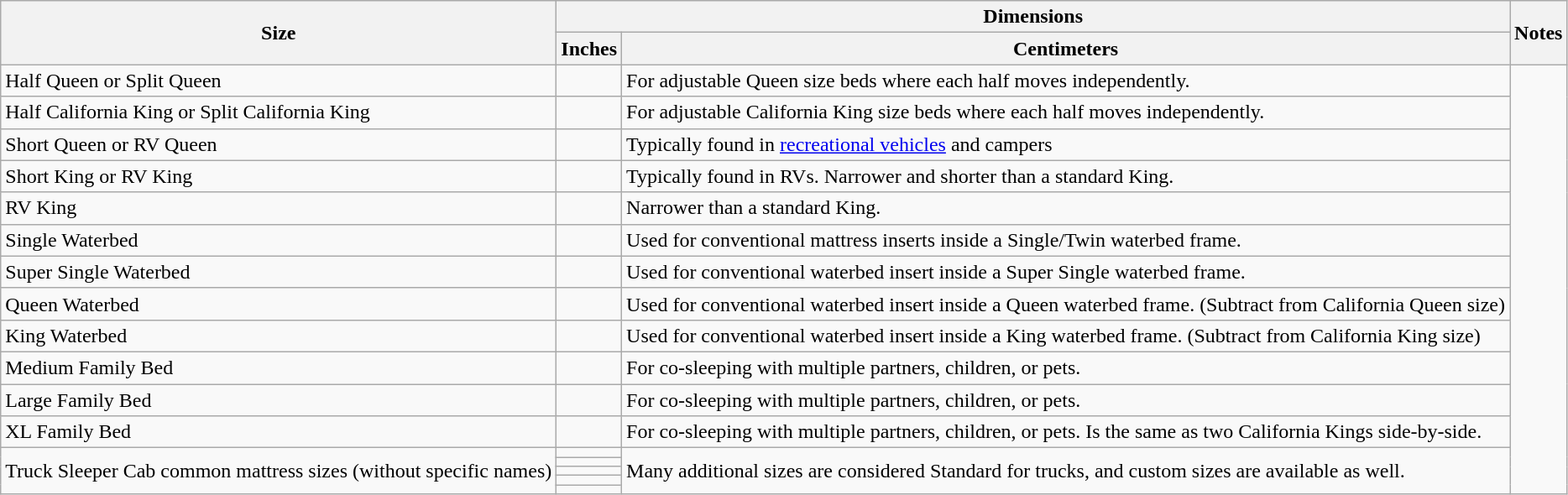<table class="wikitable">
<tr>
<th rowspan="2" scope="col">Size</th>
<th colspan="2" scope="col">Dimensions</th>
<th rowspan="2" scope="col">Notes</th>
</tr>
<tr>
<th>Inches</th>
<th>Centimeters</th>
</tr>
<tr>
<td>Half Queen or Split Queen</td>
<td></td>
<td>For adjustable Queen size beds where each half moves independently.</td>
</tr>
<tr>
<td>Half California King or Split California King</td>
<td></td>
<td>For adjustable California King size beds where each half moves independently.</td>
</tr>
<tr>
<td>Short Queen or RV Queen</td>
<td></td>
<td>Typically found in <a href='#'>recreational vehicles</a> and campers</td>
</tr>
<tr>
<td>Short King or RV King</td>
<td></td>
<td>Typically found in RVs. Narrower and shorter than a standard King.</td>
</tr>
<tr>
<td>RV King</td>
<td></td>
<td>Narrower than a standard King.</td>
</tr>
<tr>
<td>Single Waterbed</td>
<td></td>
<td>Used for conventional mattress inserts inside a Single/Twin waterbed frame.</td>
</tr>
<tr>
<td>Super Single Waterbed</td>
<td></td>
<td>Used for conventional waterbed insert inside a Super Single waterbed frame.</td>
</tr>
<tr>
<td>Queen Waterbed</td>
<td></td>
<td>Used for conventional waterbed insert inside a Queen waterbed frame. (Subtract  from California Queen size)</td>
</tr>
<tr>
<td>King Waterbed</td>
<td></td>
<td>Used for conventional waterbed insert inside a King waterbed frame. (Subtract  from California King size)</td>
</tr>
<tr>
<td>Medium Family Bed</td>
<td></td>
<td>For co-sleeping with multiple partners, children, or pets.</td>
</tr>
<tr>
<td>Large Family Bed</td>
<td></td>
<td>For co-sleeping with multiple partners, children, or pets.</td>
</tr>
<tr>
<td>XL Family Bed</td>
<td></td>
<td>For co-sleeping with multiple partners, children, or pets. Is the same as two California Kings side-by-side.</td>
</tr>
<tr>
<td rowspan="5">Truck Sleeper Cab common mattress sizes (without specific names)</td>
<td></td>
<td rowspan="5">Many additional sizes are considered Standard for trucks, and custom sizes are available as well.</td>
</tr>
<tr>
<td></td>
</tr>
<tr>
<td></td>
</tr>
<tr>
<td></td>
</tr>
<tr>
<td></td>
</tr>
</table>
